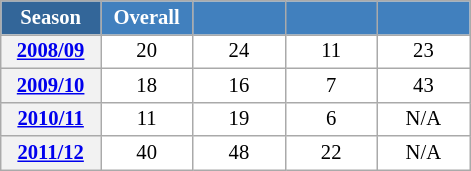<table class="wikitable" style="font-size:86%; text-align:center; border:grey solid 1px; border-collapse:collapse; background:#ffffff;">
<tr>
<th style="background-color:#369; color:white; width:60px;"> Season </th>
<th style="background-color:#4180be; color:white; width:55px;">Overall</th>
<th style="background-color:#4180be; color:white; width:55px;"></th>
<th style="background-color:#4180be; color:white; width:55px;"></th>
<th style="background-color:#4180be; color:white; width:55px;"></th>
</tr>
<tr>
<th scope=row align=center><a href='#'>2008/09</a></th>
<td align=center>20</td>
<td align=center>24</td>
<td align=center>11</td>
<td align=center>23</td>
</tr>
<tr>
<th scope=row align=center><a href='#'>2009/10</a></th>
<td align=center>18</td>
<td align=center>16</td>
<td align=center>7</td>
<td align=center>43</td>
</tr>
<tr>
<th scope=row align=center><a href='#'>2010/11</a></th>
<td align=center>11</td>
<td align=center>19</td>
<td align=center>6</td>
<td align=center>N/A</td>
</tr>
<tr>
<th scope=row scope=row align=center><a href='#'>2011/12</a></th>
<td align=center>40</td>
<td align=center>48</td>
<td align=center>22</td>
<td align=center>N/A</td>
</tr>
</table>
